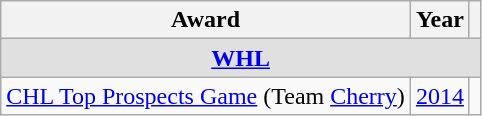<table class="wikitable">
<tr>
<th>Award</th>
<th>Year</th>
<th></th>
</tr>
<tr ALIGN="center" bgcolor="#e0e0e0">
<td colspan="3"><strong><a href='#'>WHL</a></strong></td>
</tr>
<tr>
<td><a href='#'>CHL Top Prospects Game</a> (Team <a href='#'>Cherry</a>)</td>
<td><a href='#'>2014</a></td>
<td></td>
</tr>
</table>
